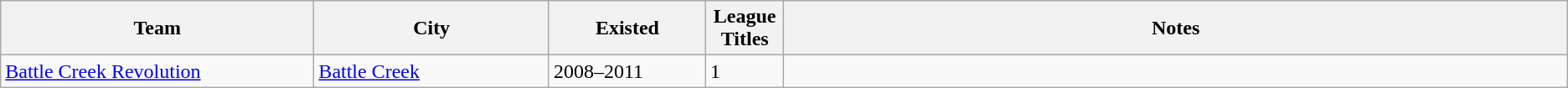<table class="wikitable">
<tr>
<th bgcolor="#DDDDFF" width="20%">Team</th>
<th bgcolor="#DDDDFF" width="15%">City</th>
<th bgcolor="#DDDDFF" width="10%">Existed</th>
<th bgcolor="#DDDDFF" width="5%">League Titles</th>
<th bgcolor="#DDDDFF" width="50%">Notes</th>
</tr>
<tr>
<td><a href='#'>Battle Creek Revolution</a></td>
<td><a href='#'>Battle Creek</a></td>
<td>2008–2011</td>
<td>1</td>
<td></td>
</tr>
</table>
